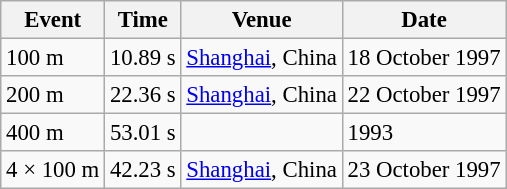<table class="wikitable" style="border-collapse: collapse; font-size: 95%;">
<tr>
<th scope=col>Event</th>
<th scope=col>Time</th>
<th scope=col>Venue</th>
<th scope=col>Date</th>
</tr>
<tr>
<td>100 m</td>
<td>10.89 s</td>
<td><a href='#'>Shanghai</a>, China</td>
<td>18 October 1997</td>
</tr>
<tr>
<td>200 m</td>
<td>22.36 s</td>
<td><a href='#'>Shanghai</a>, China</td>
<td>22 October 1997</td>
</tr>
<tr>
<td>400 m</td>
<td>53.01 s</td>
<td></td>
<td>1993</td>
</tr>
<tr>
<td>4 × 100 m</td>
<td>42.23 s</td>
<td><a href='#'>Shanghai</a>, China</td>
<td>23 October 1997</td>
</tr>
</table>
